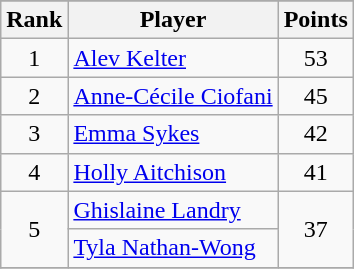<table class="wikitable sortable">
<tr>
</tr>
<tr>
<th>Rank</th>
<th>Player</th>
<th>Points</th>
</tr>
<tr>
<td align=center>1</td>
<td> <a href='#'>Alev Kelter</a></td>
<td align=center>53</td>
</tr>
<tr>
<td align=center>2</td>
<td> <a href='#'>Anne-Cécile Ciofani</a></td>
<td align=center>45</td>
</tr>
<tr>
<td align=center>3</td>
<td> <a href='#'>Emma Sykes</a></td>
<td align=center>42</td>
</tr>
<tr>
<td align=center>4</td>
<td> <a href='#'>Holly Aitchison</a></td>
<td align=center>41</td>
</tr>
<tr>
<td align=center rowspan=2>5</td>
<td> <a href='#'>Ghislaine Landry</a></td>
<td align=center rowspan=2>37</td>
</tr>
<tr>
<td> <a href='#'>Tyla Nathan-Wong</a></td>
</tr>
<tr>
</tr>
</table>
